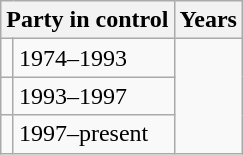<table class="wikitable">
<tr>
<th colspan=2>Party in control</th>
<th>Years</th>
</tr>
<tr>
<td></td>
<td>1974–1993</td>
</tr>
<tr>
<td></td>
<td>1993–1997</td>
</tr>
<tr>
<td></td>
<td>1997–present</td>
</tr>
</table>
